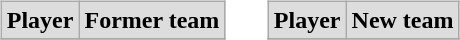<table cellspacing="10">
<tr>
<td valign="top"><br><table class="wikitable">
<tr align="center"  bgcolor="#dddddd">
<td><strong>Player</strong></td>
<td><strong>Former team</strong></td>
</tr>
<tr>
</tr>
</table>
</td>
<td valign="top"><br><table class="wikitable">
<tr align="center"  bgcolor="#dddddd">
<td><strong>Player</strong></td>
<td><strong>New team</strong></td>
</tr>
<tr>
</tr>
</table>
</td>
</tr>
</table>
